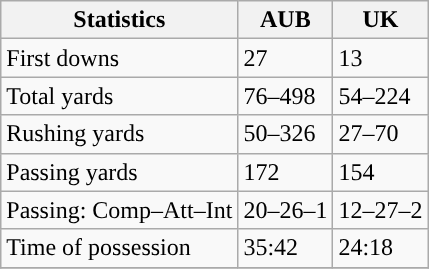<table class="wikitable" style="float: left;">
<tr>
<th>Statistics</th>
<th>AUB</th>
<th>UK</th>
</tr>
<tr>
<td>First downs</td>
<td>27</td>
<td>13</td>
</tr>
<tr>
<td>Total yards</td>
<td>76–498</td>
<td>54–224</td>
</tr>
<tr>
<td>Rushing yards</td>
<td>50–326</td>
<td>27–70</td>
</tr>
<tr>
<td>Passing yards</td>
<td>172</td>
<td>154</td>
</tr>
<tr>
<td>Passing: Comp–Att–Int</td>
<td>20–26–1</td>
<td>12–27–2</td>
</tr>
<tr>
<td>Time of possession</td>
<td>35:42</td>
<td>24:18</td>
</tr>
<tr>
</tr>
</table>
